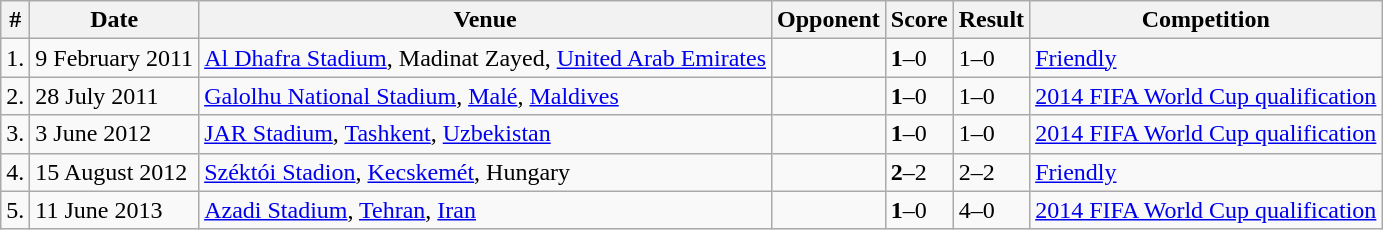<table class="wikitable">
<tr>
<th>#</th>
<th>Date</th>
<th>Venue</th>
<th>Opponent</th>
<th>Score</th>
<th>Result</th>
<th>Competition</th>
</tr>
<tr>
<td>1.</td>
<td>9 February 2011</td>
<td><a href='#'>Al Dhafra Stadium</a>, Madinat Zayed, <a href='#'>United Arab Emirates</a></td>
<td></td>
<td><strong>1</strong>–0</td>
<td>1–0</td>
<td><a href='#'>Friendly</a></td>
</tr>
<tr>
<td>2.</td>
<td>28 July 2011</td>
<td><a href='#'>Galolhu National Stadium</a>, <a href='#'>Malé</a>, <a href='#'>Maldives</a></td>
<td></td>
<td><strong>1</strong>–0</td>
<td>1–0</td>
<td><a href='#'>2014 FIFA World Cup qualification</a></td>
</tr>
<tr>
<td>3.</td>
<td>3 June 2012</td>
<td><a href='#'>JAR Stadium</a>, <a href='#'>Tashkent</a>, <a href='#'>Uzbekistan</a></td>
<td></td>
<td><strong>1</strong>–0</td>
<td>1–0</td>
<td><a href='#'>2014 FIFA World Cup qualification</a></td>
</tr>
<tr>
<td>4.</td>
<td>15 August 2012</td>
<td><a href='#'>Széktói Stadion</a>, <a href='#'>Kecskemét</a>, Hungary</td>
<td></td>
<td><strong>2</strong>–2</td>
<td>2–2</td>
<td><a href='#'>Friendly</a></td>
</tr>
<tr>
<td>5.</td>
<td>11 June 2013</td>
<td><a href='#'>Azadi Stadium</a>, <a href='#'>Tehran</a>, <a href='#'>Iran</a></td>
<td></td>
<td><strong>1</strong>–0</td>
<td>4–0</td>
<td><a href='#'>2014 FIFA World Cup qualification</a></td>
</tr>
</table>
